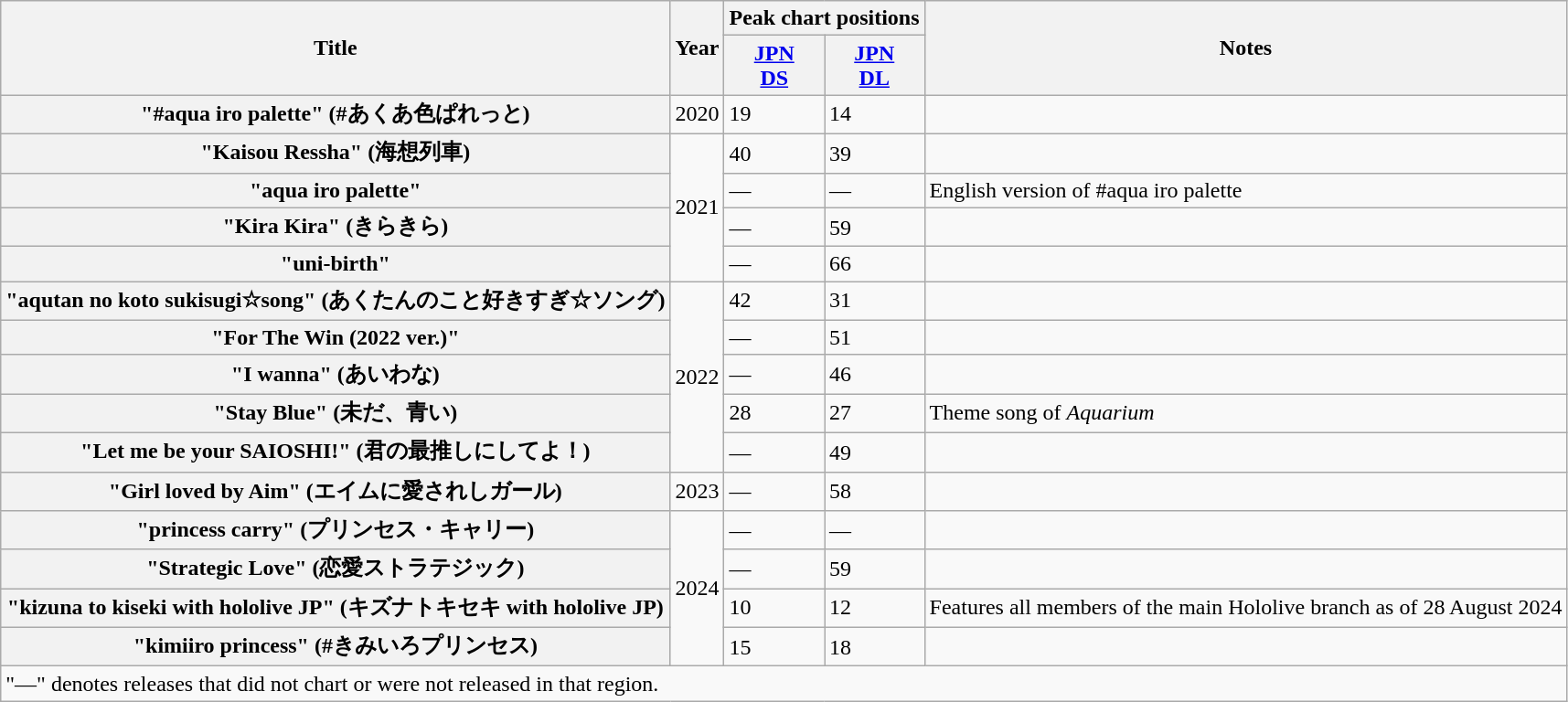<table class="wikitable plainrowheaders">
<tr>
<th rowspan="2" scope="col">Title</th>
<th rowspan="2" scope="col">Year</th>
<th colspan="2">Peak chart positions</th>
<th rowspan="2">Notes</th>
</tr>
<tr>
<th scope="col"><a href='#'>JPN<br>DS</a><br></th>
<th scope="col"><a href='#'>JPN<br>DL</a><br></th>
</tr>
<tr>
<th scope="row">"#aqua iro palette" (#あくあ色ぱれっと)</th>
<td>2020</td>
<td>19</td>
<td>14</td>
<td></td>
</tr>
<tr>
<th scope="row">"Kaisou Ressha" (海想列車)</th>
<td rowspan="4">2021</td>
<td>40</td>
<td>39</td>
<td></td>
</tr>
<tr>
<th scope="row">"aqua iro palette"</th>
<td>—</td>
<td>—</td>
<td>English version of #aqua iro palette</td>
</tr>
<tr>
<th scope="row">"Kira Kira" (きらきら)</th>
<td>—</td>
<td>59</td>
<td></td>
</tr>
<tr>
<th scope="row">"uni-birth"</th>
<td>—</td>
<td>66</td>
<td></td>
</tr>
<tr>
<th scope="row">"aqutan no koto sukisugi☆song" (あくたんのこと好きすぎ☆ソング)</th>
<td rowspan="5">2022</td>
<td>42</td>
<td>31</td>
<td></td>
</tr>
<tr>
<th scope="row">"For The Win (2022 ver.)"</th>
<td>—</td>
<td>51</td>
<td></td>
</tr>
<tr>
<th scope="row">"I wanna" (あいわな)</th>
<td>—</td>
<td>46</td>
<td></td>
</tr>
<tr>
<th scope="row">"Stay Blue" (未だ、青い)</th>
<td>28</td>
<td>27</td>
<td>Theme song of <em>Aquarium</em></td>
</tr>
<tr>
<th scope="row">"Let me be your SAIOSHI!" (君の最推しにしてよ！)</th>
<td>—</td>
<td>49</td>
<td></td>
</tr>
<tr>
<th scope="row">"Girl loved by Aim" (エイムに愛されしガール)</th>
<td>2023</td>
<td>—</td>
<td>58</td>
<td></td>
</tr>
<tr>
<th scope="row">"princess carry" (プリンセス・キャリー)</th>
<td rowspan="4">2024</td>
<td>—</td>
<td>—</td>
<td></td>
</tr>
<tr>
<th scope="row">"Strategic Love" (恋愛ストラテジック)</th>
<td>—</td>
<td>59</td>
<td></td>
</tr>
<tr>
<th scope="row">"kizuna to kiseki with hololive JP" (キズナトキセキ with hololive JP)</th>
<td>10</td>
<td>12</td>
<td>Features all members of the main Hololive branch as of 28 August 2024</td>
</tr>
<tr>
<th scope="row">"kimiiro princess" (#きみいろプリンセス)</th>
<td>15</td>
<td>18</td>
<td></td>
</tr>
<tr>
<td colspan="5">"—" denotes releases that did not chart or were not released in that region.</td>
</tr>
</table>
